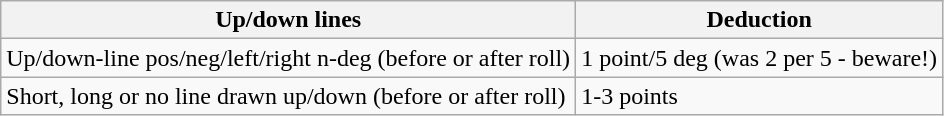<table class="wikitable">
<tr>
<th>Up/down lines</th>
<th>Deduction</th>
</tr>
<tr>
<td>Up/down-line pos/neg/left/right n-deg (before or after roll)</td>
<td>1 point/5 deg (was 2 per 5 - beware!)</td>
</tr>
<tr>
<td>Short, long or no line drawn up/down (before or after roll)</td>
<td>1-3 points</td>
</tr>
</table>
